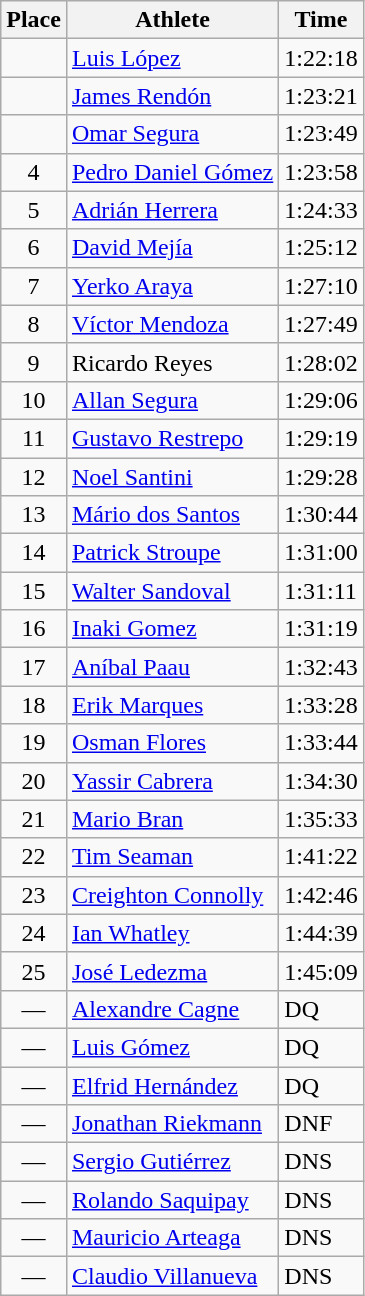<table class=wikitable>
<tr>
<th>Place</th>
<th>Athlete</th>
<th>Time</th>
</tr>
<tr>
<td align=center></td>
<td><a href='#'>Luis López</a> </td>
<td>1:22:18</td>
</tr>
<tr>
<td align=center></td>
<td><a href='#'>James Rendón</a> </td>
<td>1:23:21</td>
</tr>
<tr>
<td align=center></td>
<td><a href='#'>Omar Segura</a> </td>
<td>1:23:49</td>
</tr>
<tr>
<td align=center>4</td>
<td><a href='#'>Pedro Daniel Gómez</a> </td>
<td>1:23:58</td>
</tr>
<tr>
<td align=center>5</td>
<td><a href='#'>Adrián Herrera</a> </td>
<td>1:24:33</td>
</tr>
<tr>
<td align=center>6</td>
<td><a href='#'>David Mejía</a> </td>
<td>1:25:12</td>
</tr>
<tr>
<td align=center>7</td>
<td><a href='#'>Yerko Araya</a> </td>
<td>1:27:10</td>
</tr>
<tr>
<td align=center>8</td>
<td><a href='#'>Víctor Mendoza</a> </td>
<td>1:27:49</td>
</tr>
<tr>
<td align=center>9</td>
<td>Ricardo Reyes </td>
<td>1:28:02</td>
</tr>
<tr>
<td align=center>10</td>
<td><a href='#'>Allan Segura</a> </td>
<td>1:29:06</td>
</tr>
<tr>
<td align=center>11</td>
<td><a href='#'>Gustavo Restrepo</a> </td>
<td>1:29:19</td>
</tr>
<tr>
<td align=center>12</td>
<td><a href='#'>Noel Santini</a> </td>
<td>1:29:28</td>
</tr>
<tr>
<td align=center>13</td>
<td><a href='#'>Mário dos Santos</a> </td>
<td>1:30:44</td>
</tr>
<tr>
<td align=center>14</td>
<td><a href='#'>Patrick Stroupe</a> </td>
<td>1:31:00</td>
</tr>
<tr>
<td align=center>15</td>
<td><a href='#'>Walter Sandoval</a> </td>
<td>1:31:11</td>
</tr>
<tr>
<td align=center>16</td>
<td><a href='#'>Inaki Gomez</a> </td>
<td>1:31:19</td>
</tr>
<tr>
<td align=center>17</td>
<td><a href='#'>Aníbal Paau</a> </td>
<td>1:32:43</td>
</tr>
<tr>
<td align=center>18</td>
<td><a href='#'>Erik Marques</a> </td>
<td>1:33:28</td>
</tr>
<tr>
<td align=center>19</td>
<td><a href='#'>Osman Flores</a> </td>
<td>1:33:44</td>
</tr>
<tr>
<td align=center>20</td>
<td><a href='#'>Yassir Cabrera</a> </td>
<td>1:34:30</td>
</tr>
<tr>
<td align=center>21</td>
<td><a href='#'>Mario Bran</a> </td>
<td>1:35:33</td>
</tr>
<tr>
<td align=center>22</td>
<td><a href='#'>Tim Seaman</a> </td>
<td>1:41:22</td>
</tr>
<tr>
<td align=center>23</td>
<td><a href='#'>Creighton Connolly</a> </td>
<td>1:42:46</td>
</tr>
<tr>
<td align=center>24</td>
<td><a href='#'>Ian Whatley</a> </td>
<td>1:44:39</td>
</tr>
<tr>
<td align=center>25</td>
<td><a href='#'>José Ledezma</a> </td>
<td>1:45:09</td>
</tr>
<tr>
<td align=center>—</td>
<td><a href='#'>Alexandre Cagne</a> </td>
<td>DQ</td>
</tr>
<tr>
<td align=center>—</td>
<td><a href='#'>Luis Gómez</a> </td>
<td>DQ</td>
</tr>
<tr>
<td align=center>—</td>
<td><a href='#'>Elfrid Hernández</a> </td>
<td>DQ</td>
</tr>
<tr>
<td align=center>—</td>
<td><a href='#'>Jonathan Riekmann</a> </td>
<td>DNF</td>
</tr>
<tr>
<td align=center>—</td>
<td><a href='#'>Sergio Gutiérrez</a> </td>
<td>DNS</td>
</tr>
<tr>
<td align=center>—</td>
<td><a href='#'>Rolando Saquipay</a> </td>
<td>DNS</td>
</tr>
<tr>
<td align=center>—</td>
<td><a href='#'>Mauricio Arteaga</a> </td>
<td>DNS</td>
</tr>
<tr>
<td align=center>—</td>
<td><a href='#'>Claudio Villanueva</a> </td>
<td>DNS</td>
</tr>
</table>
